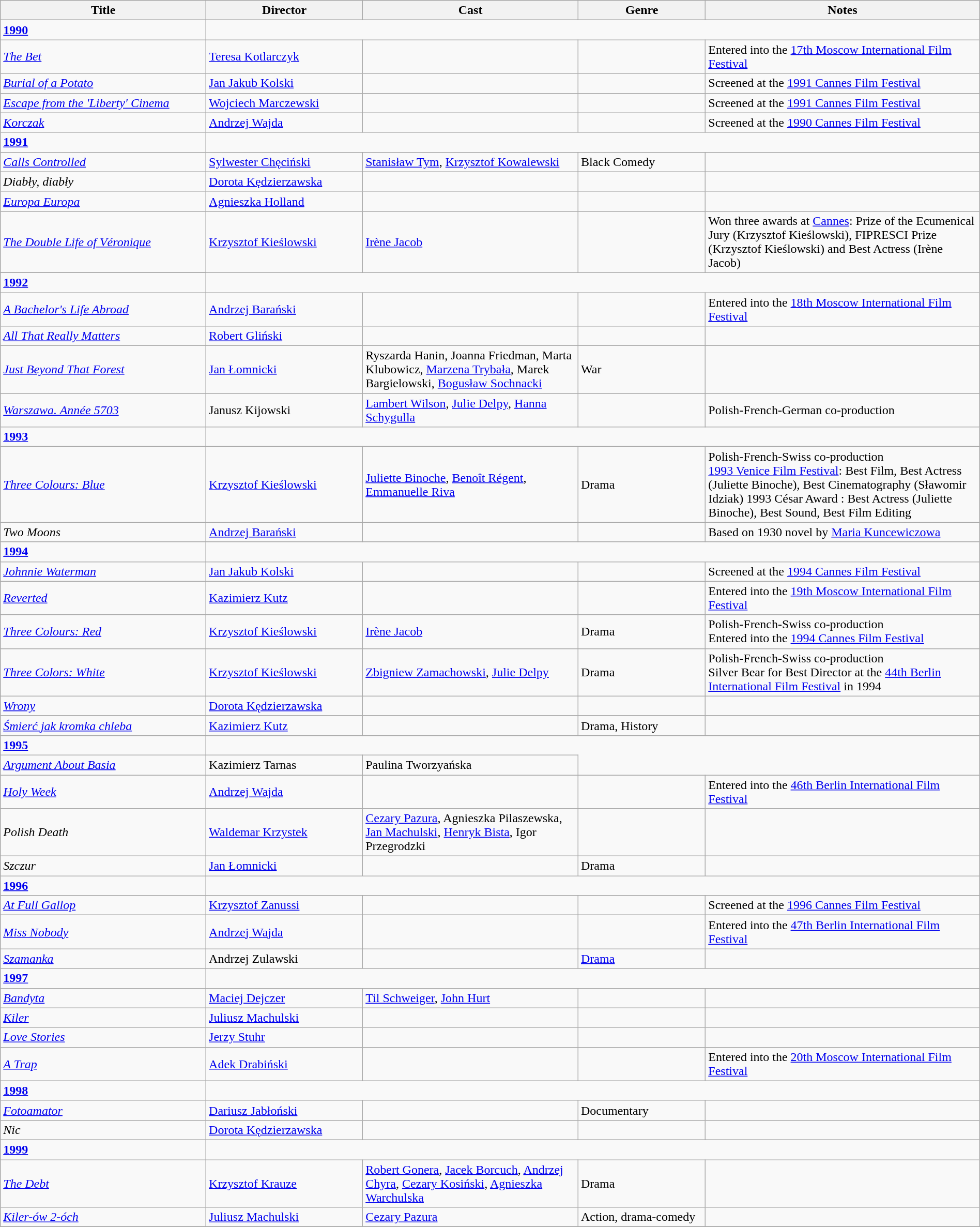<table class="wikitable" width= "100%">
<tr>
<th width=21%>Title</th>
<th width=16%>Director</th>
<th width=22%>Cast</th>
<th width=13%>Genre</th>
<th width=28%>Notes</th>
</tr>
<tr>
<td><strong><a href='#'>1990</a></strong></td>
</tr>
<tr>
<td><em><a href='#'>The Bet</a></em></td>
<td><a href='#'>Teresa Kotlarczyk</a></td>
<td></td>
<td></td>
<td>Entered into the <a href='#'>17th Moscow International Film Festival</a></td>
</tr>
<tr>
<td><em><a href='#'>Burial of a Potato</a></em></td>
<td><a href='#'>Jan Jakub Kolski</a></td>
<td></td>
<td></td>
<td>Screened at the <a href='#'>1991 Cannes Film Festival</a></td>
</tr>
<tr>
<td><em><a href='#'>Escape from the 'Liberty' Cinema</a></em></td>
<td><a href='#'>Wojciech Marczewski</a></td>
<td></td>
<td></td>
<td>Screened at the <a href='#'>1991 Cannes Film Festival</a></td>
</tr>
<tr>
<td><em><a href='#'>Korczak</a></em></td>
<td><a href='#'>Andrzej Wajda</a></td>
<td></td>
<td></td>
<td>Screened at the <a href='#'>1990 Cannes Film Festival</a></td>
</tr>
<tr>
<td><strong><a href='#'>1991</a></strong></td>
</tr>
<tr>
<td><em><a href='#'>Calls Controlled</a></em></td>
<td><a href='#'>Sylwester Chęciński</a></td>
<td><a href='#'>Stanisław Tym</a>, <a href='#'>Krzysztof Kowalewski</a></td>
<td>Black Comedy</td>
<td></td>
</tr>
<tr>
<td><em>Diabły, diabły</em></td>
<td><a href='#'>Dorota Kędzierzawska</a></td>
<td></td>
<td></td>
<td></td>
</tr>
<tr>
<td><em><a href='#'>Europa Europa</a></em></td>
<td><a href='#'>Agnieszka Holland</a></td>
<td></td>
<td></td>
<td></td>
</tr>
<tr>
<td><em><a href='#'>The Double Life of Véronique</a></em></td>
<td><a href='#'>Krzysztof Kieślowski</a></td>
<td><a href='#'>Irène Jacob</a></td>
<td></td>
<td>Won three awards at <a href='#'>Cannes</a>: Prize of the Ecumenical Jury (Krzysztof Kieślowski), FIPRESCI Prize (Krzysztof Kieślowski) and Best Actress (Irène Jacob)</td>
</tr>
<tr ‘’>
</tr>
<tr ‘ ‘ >
</tr>
<tr>
<td><strong><a href='#'>1992</a></strong></td>
</tr>
<tr>
<td><em><a href='#'>A Bachelor's Life Abroad</a></em></td>
<td><a href='#'>Andrzej Barański</a></td>
<td></td>
<td></td>
<td>Entered into the <a href='#'>18th Moscow International Film Festival</a></td>
</tr>
<tr>
<td><em><a href='#'>All That Really Matters</a></em></td>
<td><a href='#'>Robert Gliński</a></td>
<td></td>
<td></td>
<td></td>
</tr>
<tr>
<td><em><a href='#'>Just Beyond That Forest</a></em></td>
<td><a href='#'>Jan Łomnicki</a></td>
<td>Ryszarda Hanin, Joanna Friedman, Marta Klubowicz, <a href='#'>Marzena Trybała</a>, Marek Bargielowski, <a href='#'>Bogusław Sochnacki</a></td>
<td>War</td>
<td></td>
</tr>
<tr>
<td><em><a href='#'>Warszawa. Année 5703</a></em></td>
<td>Janusz Kijowski</td>
<td><a href='#'>Lambert Wilson</a>, <a href='#'>Julie Delpy</a>, <a href='#'>Hanna Schygulla</a></td>
<td></td>
<td>Polish-French-German co-production</td>
</tr>
<tr>
<td><strong><a href='#'>1993</a></strong></td>
</tr>
<tr>
<td><em><a href='#'>Three Colours: Blue</a></em></td>
<td><a href='#'>Krzysztof Kieślowski</a></td>
<td><a href='#'>Juliette Binoche</a>, <a href='#'>Benoît Régent</a>, <a href='#'>Emmanuelle Riva</a></td>
<td>Drama</td>
<td>Polish-French-Swiss co-production<br><a href='#'>1993 Venice Film Festival</a>: Best Film, Best Actress (Juliette Binoche), Best Cinematography (Sławomir Idziak)
1993 César Award : Best Actress (Juliette Binoche), Best Sound, Best Film Editing</td>
</tr>
<tr>
<td><em>Two Moons</em></td>
<td><a href='#'>Andrzej Barański</a></td>
<td></td>
<td></td>
<td>Based on 1930 novel by <a href='#'>Maria Kuncewiczowa</a></td>
</tr>
<tr>
<td><strong><a href='#'>1994</a></strong></td>
</tr>
<tr>
<td><em><a href='#'>Johnnie Waterman</a></em></td>
<td><a href='#'>Jan Jakub Kolski</a></td>
<td></td>
<td></td>
<td>Screened at the <a href='#'>1994 Cannes Film Festival</a></td>
</tr>
<tr>
<td><em><a href='#'>Reverted</a></em></td>
<td><a href='#'>Kazimierz Kutz</a></td>
<td></td>
<td></td>
<td>Entered into the <a href='#'>19th Moscow International Film Festival</a></td>
</tr>
<tr>
<td><em><a href='#'>Three Colours: Red</a></em></td>
<td><a href='#'>Krzysztof Kieślowski</a></td>
<td><a href='#'>Irène Jacob</a></td>
<td>Drama</td>
<td>Polish-French-Swiss co-production<br>Entered into the <a href='#'>1994 Cannes Film Festival</a></td>
</tr>
<tr>
<td><em><a href='#'>Three Colors: White</a></em></td>
<td><a href='#'>Krzysztof Kieślowski</a></td>
<td><a href='#'>Zbigniew Zamachowski</a>, <a href='#'>Julie Delpy</a></td>
<td>Drama</td>
<td>Polish-French-Swiss co-production<br>Silver Bear for Best Director at the <a href='#'>44th Berlin International Film Festival</a> in 1994</td>
</tr>
<tr>
<td><em><a href='#'>Wrony</a></em></td>
<td><a href='#'>Dorota Kędzierzawska</a></td>
<td></td>
<td></td>
<td></td>
</tr>
<tr>
<td><em><a href='#'>Śmierć jak kromka chleba</a></em></td>
<td><a href='#'>Kazimierz Kutz</a></td>
<td></td>
<td>Drama, History</td>
<td></td>
</tr>
<tr>
<td><strong><a href='#'>1995</a></strong></td>
</tr>
<tr>
<td><em><a href='#'>Argument About Basia</a></em></td>
<td>Kazimierz Tarnas</td>
<td>Paulina Tworzyańska</td>
</tr>
<tr>
<td><em><a href='#'>Holy Week</a></em></td>
<td><a href='#'>Andrzej Wajda</a></td>
<td></td>
<td></td>
<td>Entered into the <a href='#'>46th Berlin International Film Festival</a></td>
</tr>
<tr>
<td><em>Polish Death</em></td>
<td><a href='#'>Waldemar Krzystek</a></td>
<td><a href='#'>Cezary Pazura</a>, Agnieszka Pilaszewska, <a href='#'>Jan Machulski</a>, <a href='#'>Henryk Bista</a>, Igor Przegrodzki</td>
<td></td>
<td></td>
</tr>
<tr>
<td><em>Szczur</em></td>
<td><a href='#'>Jan Łomnicki</a></td>
<td></td>
<td>Drama</td>
<td></td>
</tr>
<tr>
<td><strong><a href='#'>1996</a></strong></td>
</tr>
<tr>
<td><em><a href='#'>At Full Gallop</a></em></td>
<td><a href='#'>Krzysztof Zanussi</a></td>
<td></td>
<td></td>
<td>Screened at the <a href='#'>1996 Cannes Film Festival</a></td>
</tr>
<tr>
<td><em><a href='#'>Miss Nobody</a></em></td>
<td><a href='#'>Andrzej Wajda</a></td>
<td></td>
<td></td>
<td>Entered into the <a href='#'>47th Berlin International Film Festival</a></td>
</tr>
<tr>
<td><em><a href='#'>Szamanka</a></em></td>
<td>Andrzej Zulawski</td>
<td></td>
<td><a href='#'>Drama</a></td>
<td></td>
</tr>
<tr>
<td><strong><a href='#'>1997</a></strong></td>
</tr>
<tr>
<td><em><a href='#'>Bandyta</a></em></td>
<td><a href='#'>Maciej Dejczer</a></td>
<td><a href='#'>Til Schweiger</a>, <a href='#'>John Hurt</a></td>
<td></td>
<td></td>
</tr>
<tr>
<td><em><a href='#'>Kiler</a></em></td>
<td><a href='#'>Juliusz Machulski</a></td>
<td></td>
<td></td>
<td></td>
</tr>
<tr>
<td><em><a href='#'>Love Stories</a></em></td>
<td><a href='#'>Jerzy Stuhr</a></td>
<td></td>
<td></td>
<td></td>
</tr>
<tr>
<td><em><a href='#'>A Trap</a></em></td>
<td><a href='#'>Adek Drabiński</a></td>
<td></td>
<td></td>
<td>Entered into the <a href='#'>20th Moscow International Film Festival</a></td>
</tr>
<tr>
<td><strong><a href='#'>1998</a></strong></td>
</tr>
<tr>
<td><em><a href='#'>Fotoamator</a></em></td>
<td><a href='#'>Dariusz Jabłoński</a></td>
<td></td>
<td>Documentary</td>
<td></td>
</tr>
<tr>
<td><em>Nic</em></td>
<td><a href='#'>Dorota Kędzierzawska</a></td>
<td></td>
<td></td>
<td></td>
</tr>
<tr>
<td><strong><a href='#'>1999</a></strong></td>
</tr>
<tr>
<td><em><a href='#'>The Debt</a></em></td>
<td><a href='#'>Krzysztof Krauze</a></td>
<td><a href='#'>Robert Gonera</a>, <a href='#'>Jacek Borcuch</a>, <a href='#'>Andrzej Chyra</a>, <a href='#'>Cezary Kosiński</a>, <a href='#'>Agnieszka Warchulska</a></td>
<td>Drama</td>
<td></td>
</tr>
<tr>
<td><em><a href='#'>Kiler-ów 2-óch</a></em></td>
<td><a href='#'>Juliusz Machulski</a></td>
<td><a href='#'>Cezary Pazura</a></td>
<td>Action, drama-comedy</td>
<td></td>
</tr>
<tr>
</tr>
</table>
